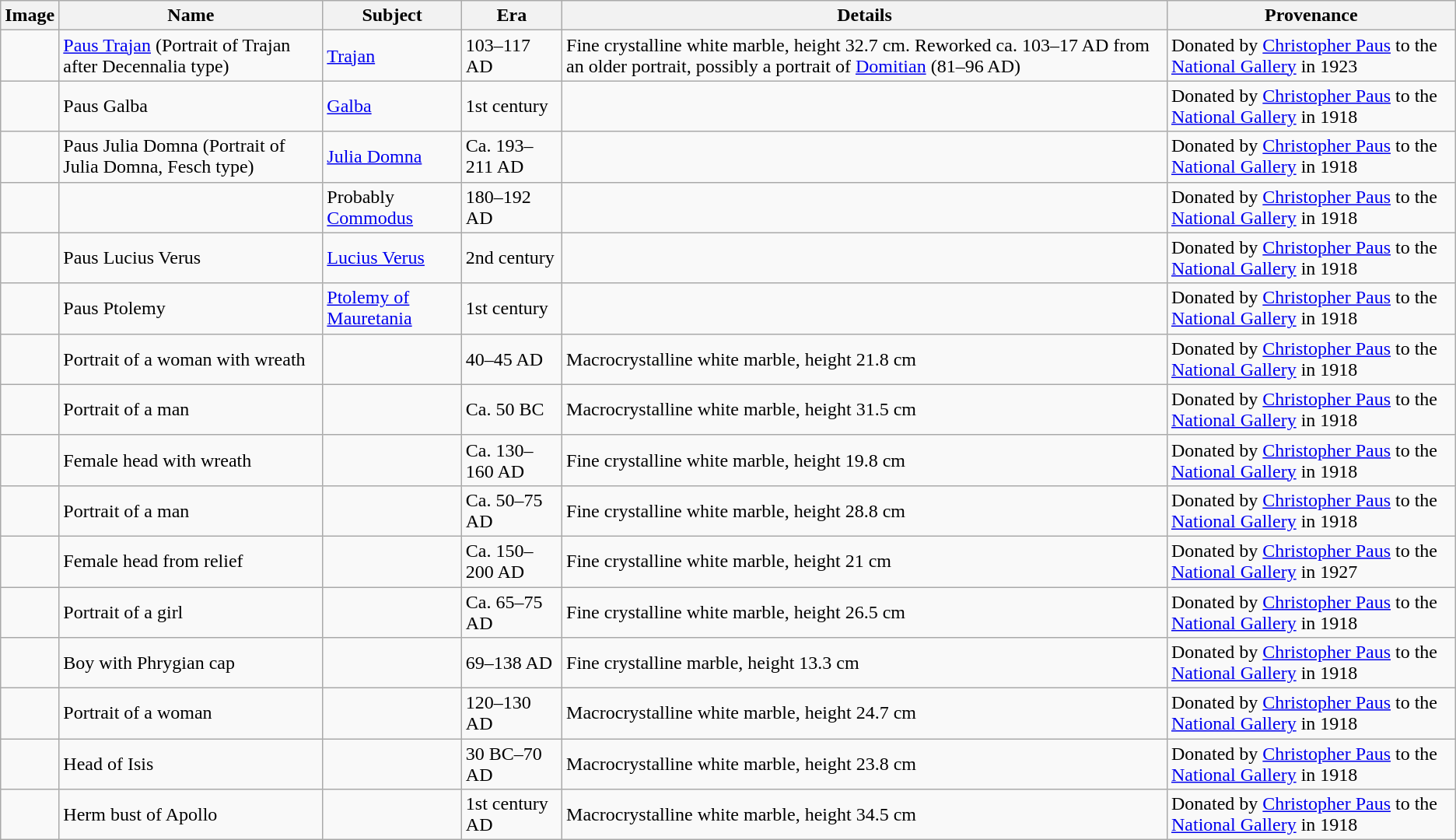<table class="wikitable sortable">
<tr>
<th>Image</th>
<th>Name</th>
<th>Subject</th>
<th>Era</th>
<th>Details</th>
<th>Provenance</th>
</tr>
<tr>
<td></td>
<td><a href='#'>Paus Trajan</a> (Portrait of Trajan after Decennalia type)</td>
<td><a href='#'>Trajan</a></td>
<td>103–117 AD</td>
<td>Fine crystalline white marble, height 32.7 cm. Reworked ca. 103–17 AD from an older portrait, possibly a portrait of <a href='#'>Domitian</a> (81–96 AD)</td>
<td>Donated by <a href='#'>Christopher Paus</a> to the <a href='#'>National Gallery</a> in 1923</td>
</tr>
<tr>
<td></td>
<td>Paus Galba</td>
<td><a href='#'>Galba</a></td>
<td>1st century</td>
<td></td>
<td>Donated by <a href='#'>Christopher Paus</a> to the <a href='#'>National Gallery</a> in 1918</td>
</tr>
<tr>
<td></td>
<td>Paus Julia Domna (Portrait of Julia Domna, Fesch type)</td>
<td><a href='#'>Julia Domna</a></td>
<td>Ca. 193–211 AD</td>
<td></td>
<td>Donated by <a href='#'>Christopher Paus</a> to the <a href='#'>National Gallery</a> in 1918</td>
</tr>
<tr>
<td></td>
<td></td>
<td>Probably <a href='#'>Commodus</a></td>
<td>180–192 AD</td>
<td></td>
<td>Donated by <a href='#'>Christopher Paus</a> to the <a href='#'>National Gallery</a> in 1918</td>
</tr>
<tr>
<td></td>
<td>Paus Lucius Verus</td>
<td><a href='#'>Lucius Verus</a></td>
<td>2nd century</td>
<td></td>
<td>Donated by <a href='#'>Christopher Paus</a> to the <a href='#'>National Gallery</a> in 1918</td>
</tr>
<tr>
<td></td>
<td>Paus Ptolemy</td>
<td><a href='#'>Ptolemy of Mauretania</a></td>
<td>1st century</td>
<td></td>
<td>Donated by <a href='#'>Christopher Paus</a> to the <a href='#'>National Gallery</a> in 1918</td>
</tr>
<tr>
<td></td>
<td>Portrait of a woman with wreath</td>
<td></td>
<td>40–45 AD</td>
<td>Macrocrystalline white marble, height 21.8 cm</td>
<td>Donated by <a href='#'>Christopher Paus</a> to the <a href='#'>National Gallery</a> in 1918</td>
</tr>
<tr>
<td></td>
<td>Portrait of a man</td>
<td></td>
<td>Ca. 50 BC</td>
<td>Macrocrystalline white marble, height 31.5 cm</td>
<td>Donated by <a href='#'>Christopher Paus</a> to the <a href='#'>National Gallery</a> in 1918</td>
</tr>
<tr>
<td></td>
<td>Female head with wreath</td>
<td></td>
<td>Ca. 130–160 AD</td>
<td>Fine crystalline white marble, height 19.8 cm</td>
<td>Donated by <a href='#'>Christopher Paus</a> to the <a href='#'>National Gallery</a> in 1918</td>
</tr>
<tr>
<td></td>
<td>Portrait of a man</td>
<td></td>
<td>Ca. 50–75 AD</td>
<td>Fine crystalline white marble, height 28.8 cm</td>
<td>Donated by <a href='#'>Christopher Paus</a> to the <a href='#'>National Gallery</a> in 1918</td>
</tr>
<tr>
<td></td>
<td>Female head from relief</td>
<td></td>
<td>Ca. 150–200 AD</td>
<td>Fine crystalline white marble, height 21 cm</td>
<td>Donated by <a href='#'>Christopher Paus</a> to the <a href='#'>National Gallery</a> in 1927</td>
</tr>
<tr>
<td></td>
<td>Portrait of a girl</td>
<td></td>
<td>Ca. 65–75 AD</td>
<td>Fine crystalline white marble, height 26.5 cm</td>
<td>Donated by <a href='#'>Christopher Paus</a> to the <a href='#'>National Gallery</a> in 1918</td>
</tr>
<tr>
<td></td>
<td>Boy with Phrygian cap</td>
<td></td>
<td>69–138 AD</td>
<td>Fine crystalline marble, height 13.3 cm</td>
<td>Donated by <a href='#'>Christopher Paus</a> to the <a href='#'>National Gallery</a> in 1918</td>
</tr>
<tr>
<td></td>
<td>Portrait of a woman</td>
<td></td>
<td>120–130 AD</td>
<td>Macrocrystalline white marble, height 24.7 cm</td>
<td>Donated by <a href='#'>Christopher Paus</a> to the <a href='#'>National Gallery</a> in 1918</td>
</tr>
<tr>
<td></td>
<td>Head of Isis</td>
<td></td>
<td>30 BC–70 AD</td>
<td>Macrocrystalline white marble, height 23.8 cm</td>
<td>Donated by <a href='#'>Christopher Paus</a> to the <a href='#'>National Gallery</a> in 1918</td>
</tr>
<tr>
<td></td>
<td>Herm bust of Apollo</td>
<td></td>
<td>1st century AD</td>
<td>Macrocrystalline white marble, height 34.5 cm</td>
<td>Donated by <a href='#'>Christopher Paus</a> to the <a href='#'>National Gallery</a> in 1918</td>
</tr>
</table>
